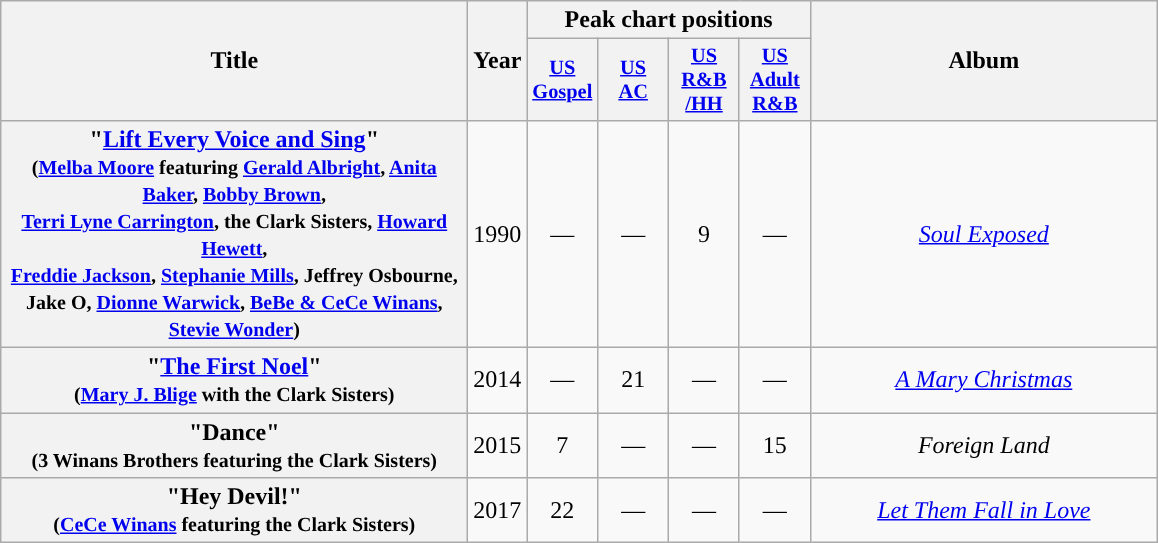<table class="wikitable plainrowheaders" style="text-align:center;" border="1">
<tr>
<th scope="col" rowspan="2" style="width:19em;">Title</th>
<th scope="col" rowspan="2" style="width:2em;">Year</th>
<th scope="col" colspan="4">Peak chart positions</th>
<th scope="col" rowspan="2" style="width:14em;">Album</th>
</tr>
<tr>
<th scope="col" style="width:3em;font-size:85%;"><a href='#'>US<br>Gospel</a><br></th>
<th scope="col" style="width:3em;font-size:85%;"><a href='#'>US<br>AC</a><br></th>
<th scope="col" style="width:3em;font-size:85%;"><a href='#'>US<br>R&B<br>/HH</a><br></th>
<th scope="col" style="width:3em;font-size:85%;"><a href='#'>US<br>Adult<br>R&B</a><br></th>
</tr>
<tr>
<th scope="row">"<a href='#'>Lift Every Voice and Sing</a>"<br><small>(<a href='#'>Melba Moore</a> featuring <a href='#'>Gerald Albright</a>, <a href='#'>Anita Baker</a>, <a href='#'>Bobby Brown</a>, <br><a href='#'>Terri Lyne Carrington</a>, the Clark Sisters, <a href='#'>Howard Hewett</a>,<br> <a href='#'>Freddie Jackson</a>, <a href='#'>Stephanie Mills</a>, Jeffrey Osbourne, Jake O, <a href='#'>Dionne Warwick</a>, <a href='#'>BeBe & CeCe Winans</a>, <a href='#'>Stevie Wonder</a>)</small></th>
<td rowspan="1">1990</td>
<td>—</td>
<td>—</td>
<td>9</td>
<td>—</td>
<td rowspan="1"><em><a href='#'>Soul Exposed</a></em></td>
</tr>
<tr>
<th scope="row">"<a href='#'>The First Noel</a>"<br><small>(<a href='#'>Mary J. Blige</a> with the Clark Sisters)</small></th>
<td rowspan="1">2014</td>
<td>—</td>
<td>21</td>
<td>—</td>
<td>—</td>
<td><em><a href='#'>A Mary Christmas</a></em></td>
</tr>
<tr>
<th scope="row">"Dance"<br><small>(3 Winans Brothers featuring the Clark Sisters)</small></th>
<td rowspan="1">2015</td>
<td>7<br></td>
<td>—</td>
<td>—</td>
<td>15<br></td>
<td><em>Foreign Land</em></td>
</tr>
<tr>
<th scope="row">"Hey Devil!"<br><small>(<a href='#'>CeCe Winans</a> featuring the Clark Sisters)</small></th>
<td rowspan="1">2017</td>
<td>22</td>
<td>—</td>
<td>—</td>
<td>—</td>
<td><em><a href='#'>Let Them Fall in Love</a></em></td>
</tr>
</table>
